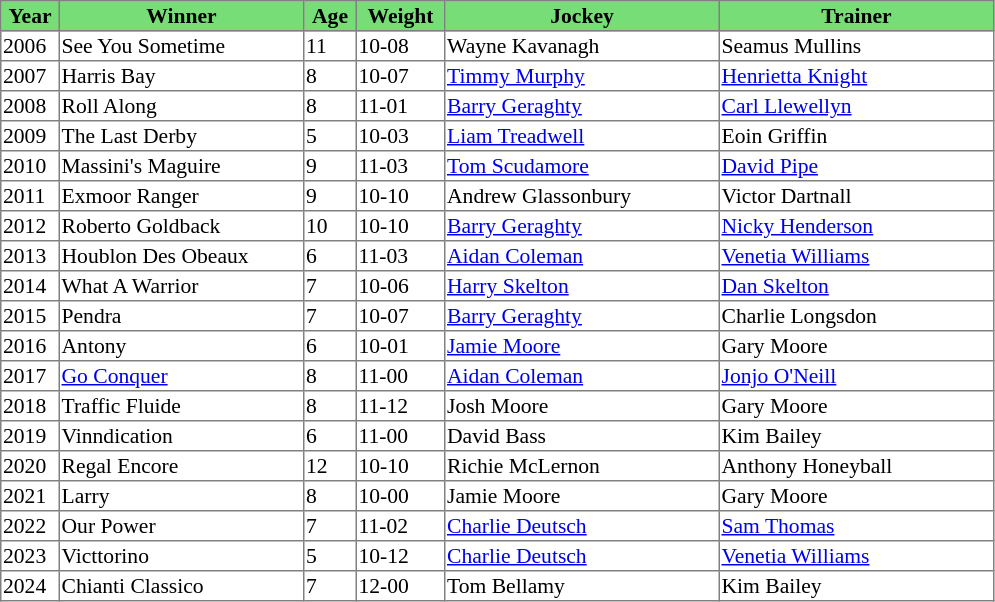<table class = "sortable" | border="1" style="border-collapse: collapse; font-size:90%">
<tr style="background:#7d7; text-align:center;">
<th style="width:36px;"><strong>Year</strong><br></th>
<th style="width:160px;"><strong>Winner</strong><br></th>
<th style="width:32px;"><strong>Age</strong><br></th>
<th style="width:56px;"><strong>Weight</strong><br></th>
<th style="width:180px;"><strong>Jockey</strong><br></th>
<th style="width:180px;"><strong>Trainer</strong><br></th>
</tr>
<tr>
<td>2006</td>
<td>See You Sometime</td>
<td>11</td>
<td>10-08</td>
<td>Wayne Kavanagh</td>
<td>Seamus Mullins</td>
</tr>
<tr>
<td>2007</td>
<td>Harris Bay</td>
<td>8</td>
<td>10-07</td>
<td><a href='#'>Timmy Murphy</a></td>
<td><a href='#'>Henrietta Knight</a></td>
</tr>
<tr>
<td>2008</td>
<td>Roll Along</td>
<td>8</td>
<td>11-01</td>
<td><a href='#'>Barry Geraghty</a></td>
<td><a href='#'>Carl Llewellyn</a></td>
</tr>
<tr>
<td>2009</td>
<td>The Last Derby</td>
<td>5</td>
<td>10-03</td>
<td><a href='#'>Liam Treadwell</a></td>
<td>Eoin Griffin</td>
</tr>
<tr>
<td>2010</td>
<td>Massini's Maguire</td>
<td>9</td>
<td>11-03</td>
<td><a href='#'>Tom Scudamore</a></td>
<td><a href='#'>David Pipe</a></td>
</tr>
<tr>
<td>2011</td>
<td>Exmoor Ranger</td>
<td>9</td>
<td>10-10</td>
<td>Andrew Glassonbury</td>
<td>Victor Dartnall</td>
</tr>
<tr>
<td>2012</td>
<td>Roberto Goldback</td>
<td>10</td>
<td>10-10</td>
<td><a href='#'>Barry Geraghty</a></td>
<td><a href='#'>Nicky Henderson</a></td>
</tr>
<tr>
<td>2013</td>
<td>Houblon Des Obeaux</td>
<td>6</td>
<td>11-03</td>
<td><a href='#'>Aidan Coleman</a></td>
<td><a href='#'>Venetia Williams</a></td>
</tr>
<tr>
<td>2014</td>
<td>What A Warrior</td>
<td>7</td>
<td>10-06</td>
<td><a href='#'>Harry Skelton</a></td>
<td><a href='#'>Dan Skelton</a></td>
</tr>
<tr>
<td>2015</td>
<td>Pendra</td>
<td>7</td>
<td>10-07</td>
<td><a href='#'>Barry Geraghty</a></td>
<td>Charlie Longsdon</td>
</tr>
<tr>
<td>2016</td>
<td>Antony</td>
<td>6</td>
<td>10-01</td>
<td><a href='#'>Jamie Moore</a></td>
<td>Gary Moore</td>
</tr>
<tr>
<td>2017</td>
<td><a href='#'>Go Conquer</a></td>
<td>8</td>
<td>11-00</td>
<td><a href='#'>Aidan Coleman</a></td>
<td><a href='#'>Jonjo O'Neill</a></td>
</tr>
<tr>
<td>2018</td>
<td>Traffic Fluide</td>
<td>8</td>
<td>11-12</td>
<td>Josh Moore</td>
<td>Gary Moore</td>
</tr>
<tr>
<td>2019</td>
<td>Vinndication</td>
<td>6</td>
<td>11-00</td>
<td>David Bass</td>
<td>Kim Bailey</td>
</tr>
<tr>
<td>2020</td>
<td>Regal Encore</td>
<td>12</td>
<td>10-10</td>
<td>Richie McLernon</td>
<td>Anthony Honeyball</td>
</tr>
<tr>
<td>2021</td>
<td>Larry</td>
<td>8</td>
<td>10-00</td>
<td>Jamie Moore</td>
<td>Gary Moore</td>
</tr>
<tr>
<td>2022</td>
<td>Our Power</td>
<td>7</td>
<td>11-02</td>
<td><a href='#'>Charlie Deutsch</a></td>
<td><a href='#'>Sam Thomas</a></td>
</tr>
<tr>
<td>2023</td>
<td>Victtorino</td>
<td>5</td>
<td>10-12</td>
<td><a href='#'>Charlie Deutsch</a></td>
<td><a href='#'>Venetia Williams</a></td>
</tr>
<tr>
<td>2024</td>
<td>Chianti Classico</td>
<td>7</td>
<td>12-00</td>
<td>Tom Bellamy</td>
<td>Kim Bailey</td>
</tr>
</table>
